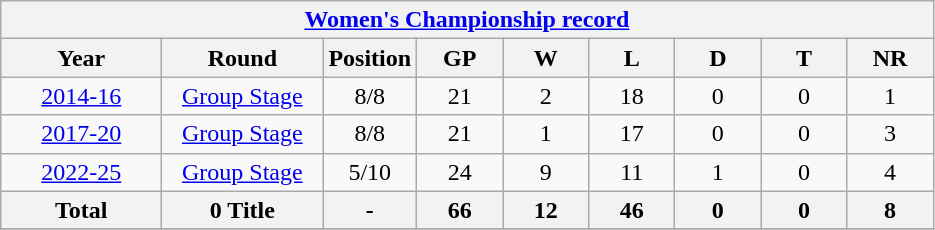<table class="wikitable" style="text-align: center;">
<tr>
<th colspan=10><a href='#'>Women's Championship record</a></th>
</tr>
<tr>
<th width=100>Year</th>
<th width=100>Round</th>
<th width=50>Position</th>
<th width=50>GP</th>
<th width=50>W</th>
<th width=50>L</th>
<th width=50>D</th>
<th width=50>T</th>
<th width=50>NR</th>
</tr>
<tr>
<td><a href='#'>2014-16</a></td>
<td><a href='#'>Group Stage</a></td>
<td>8/8</td>
<td>21</td>
<td>2</td>
<td>18</td>
<td>0</td>
<td>0</td>
<td>1</td>
</tr>
<tr>
<td><a href='#'>2017-20</a></td>
<td><a href='#'>Group Stage</a></td>
<td>8/8</td>
<td>21</td>
<td>1</td>
<td>17</td>
<td>0</td>
<td>0</td>
<td>3</td>
</tr>
<tr>
<td><a href='#'>2022-25</a></td>
<td><a href='#'>Group Stage</a></td>
<td>5/10</td>
<td>24</td>
<td>9</td>
<td>11</td>
<td>1</td>
<td>0</td>
<td>4</td>
</tr>
<tr>
<th><strong>Total</strong></th>
<th>0 Title</th>
<th>-</th>
<th>66</th>
<th>12</th>
<th>46</th>
<th>0</th>
<th>0</th>
<th>8</th>
</tr>
<tr>
</tr>
</table>
